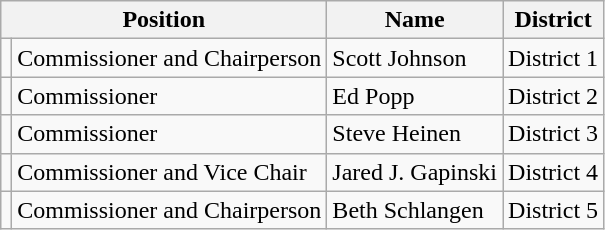<table class="wikitable">
<tr>
<th colspan="2">Position</th>
<th>Name</th>
<th>District</th>
</tr>
<tr>
<td></td>
<td>Commissioner and Chairperson</td>
<td>Scott Johnson</td>
<td>District 1</td>
</tr>
<tr>
<td></td>
<td>Commissioner</td>
<td>Ed Popp</td>
<td>District 2</td>
</tr>
<tr>
<td></td>
<td>Commissioner</td>
<td>Steve Heinen</td>
<td>District 3</td>
</tr>
<tr>
<td></td>
<td>Commissioner and Vice Chair</td>
<td>Jared J. Gapinski</td>
<td>District 4</td>
</tr>
<tr>
<td></td>
<td>Commissioner and Chairperson</td>
<td>Beth Schlangen</td>
<td>District 5</td>
</tr>
</table>
